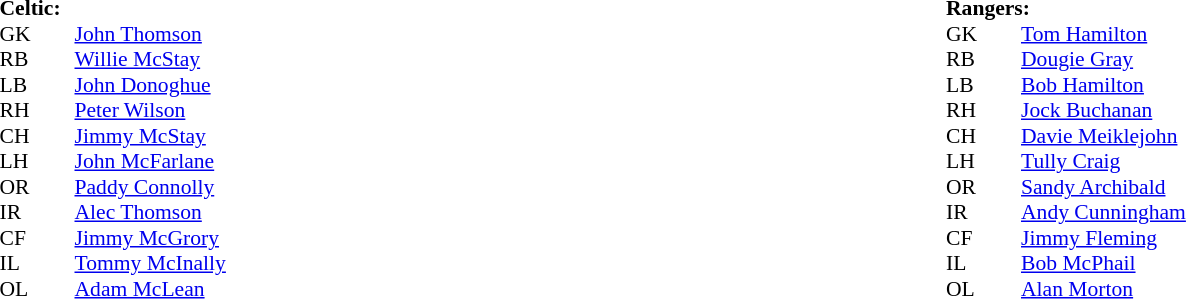<table width="100%">
<tr>
<td valign="top" width="50%"><br><table style="font-size: 90%" cellspacing="0" cellpadding="0">
<tr>
<td colspan="4"><strong>Celtic:</strong></td>
</tr>
<tr>
<th width="25"></th>
<th width="25"></th>
</tr>
<tr>
<td>GK</td>
<td></td>
<td><a href='#'>John Thomson</a></td>
</tr>
<tr>
<td>RB</td>
<td></td>
<td><a href='#'>Willie McStay</a></td>
</tr>
<tr>
<td>LB</td>
<td></td>
<td><a href='#'>John Donoghue</a></td>
</tr>
<tr>
<td>RH</td>
<td></td>
<td><a href='#'>Peter Wilson</a></td>
</tr>
<tr>
<td>CH</td>
<td></td>
<td><a href='#'>Jimmy McStay</a></td>
</tr>
<tr>
<td>LH</td>
<td></td>
<td><a href='#'>John McFarlane</a></td>
</tr>
<tr>
<td>OR</td>
<td></td>
<td><a href='#'>Paddy Connolly</a></td>
</tr>
<tr>
<td>IR</td>
<td></td>
<td><a href='#'>Alec Thomson</a></td>
</tr>
<tr>
<td>CF</td>
<td></td>
<td><a href='#'>Jimmy McGrory</a></td>
</tr>
<tr>
<td>IL</td>
<td></td>
<td><a href='#'>Tommy McInally</a></td>
</tr>
<tr>
<td>OL</td>
<td></td>
<td><a href='#'>Adam McLean</a></td>
</tr>
</table>
</td>
<td valign="top" width="50%"><br><table style="font-size: 90%" cellspacing="0" cellpadding="0">
<tr>
<td colspan="4"><strong>Rangers:</strong></td>
</tr>
<tr>
<th width="25"></th>
<th width="25"></th>
</tr>
<tr>
<td>GK</td>
<td></td>
<td><a href='#'>Tom Hamilton</a></td>
</tr>
<tr>
<td>RB</td>
<td></td>
<td><a href='#'>Dougie Gray</a></td>
</tr>
<tr>
<td>LB</td>
<td></td>
<td><a href='#'>Bob Hamilton</a></td>
</tr>
<tr>
<td>RH</td>
<td></td>
<td><a href='#'>Jock Buchanan</a></td>
</tr>
<tr>
<td>CH</td>
<td></td>
<td><a href='#'>Davie Meiklejohn</a></td>
</tr>
<tr>
<td>LH</td>
<td></td>
<td><a href='#'>Tully Craig</a></td>
</tr>
<tr>
<td>OR</td>
<td></td>
<td><a href='#'>Sandy Archibald</a></td>
</tr>
<tr>
<td>IR</td>
<td></td>
<td><a href='#'>Andy Cunningham</a></td>
</tr>
<tr>
<td>CF</td>
<td></td>
<td><a href='#'>Jimmy Fleming</a></td>
</tr>
<tr>
<td>IL</td>
<td></td>
<td><a href='#'>Bob McPhail</a></td>
</tr>
<tr>
<td>OL</td>
<td></td>
<td><a href='#'>Alan Morton</a></td>
</tr>
</table>
</td>
</tr>
</table>
